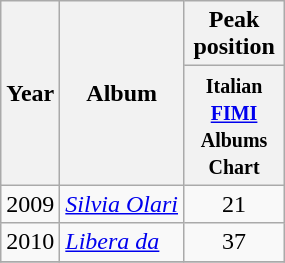<table class="wikitable">
<tr>
<th rowspan="2" align="center">Year</th>
<th rowspan="2" align="center">Album</th>
<th colspan="1" align="center">Peak position</th>
</tr>
<tr>
<th width="60"><small>Italian <a href='#'>FIMI</a> Albums Chart</small></th>
</tr>
<tr>
<td rowspan=>2009</td>
<td><em><a href='#'>Silvia Olari</a></em></td>
<td align="center">21</td>
</tr>
<tr>
<td rowspan=>2010</td>
<td><em><a href='#'>Libera da</a></em></td>
<td align="center">37</td>
</tr>
<tr>
</tr>
</table>
